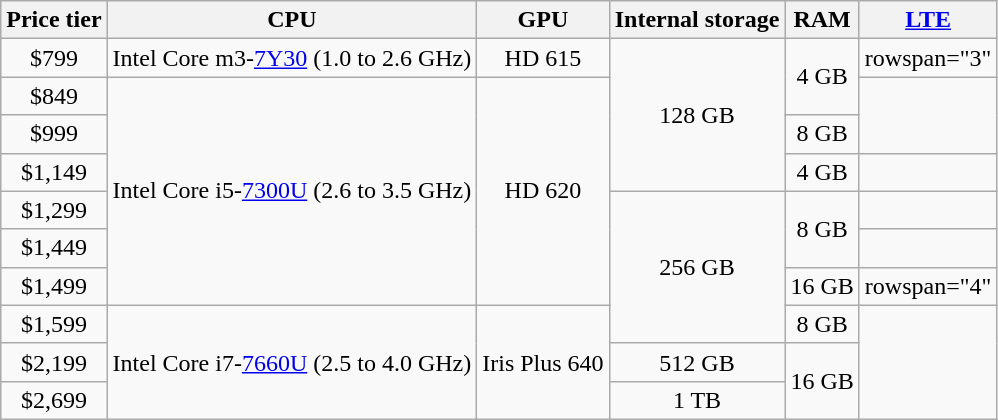<table class="wikitable collapsible sortable" style="text-align:center;">
<tr>
<th scope="col">Price tier </th>
<th scope="col">CPU</th>
<th scope="col">GPU</th>
<th scope="col">Internal storage</th>
<th scope="col">RAM</th>
<th scope="col"><a href='#'>LTE</a></th>
</tr>
<tr>
<td>$799</td>
<td>Intel Core m3-<a href='#'>7Y30</a> (1.0 to 2.6 GHz)</td>
<td>HD 615</td>
<td rowspan="4">128 GB</td>
<td rowspan="2">4 GB</td>
<td>rowspan="3" </td>
</tr>
<tr>
<td>$849</td>
<td rowspan="6">Intel Core i5-<a href='#'>7300U</a> (2.6 to 3.5 GHz)</td>
<td rowspan="6">HD 620</td>
</tr>
<tr>
<td>$999</td>
<td>8 GB</td>
</tr>
<tr>
<td>$1,149</td>
<td>4 GB</td>
<td></td>
</tr>
<tr>
<td>$1,299</td>
<td rowspan="4">256 GB</td>
<td rowspan="2">8 GB</td>
<td></td>
</tr>
<tr>
<td>$1,449</td>
<td></td>
</tr>
<tr>
<td>$1,499</td>
<td>16 GB</td>
<td>rowspan="4" </td>
</tr>
<tr>
<td>$1,599</td>
<td rowspan="3">Intel Core i7-<a href='#'>7660U</a> (2.5 to 4.0 GHz)</td>
<td rowspan="3">Iris Plus 640</td>
<td>8 GB</td>
</tr>
<tr>
<td>$2,199</td>
<td>512 GB</td>
<td rowspan="2">16 GB</td>
</tr>
<tr>
<td>$2,699</td>
<td>1 TB</td>
</tr>
</table>
